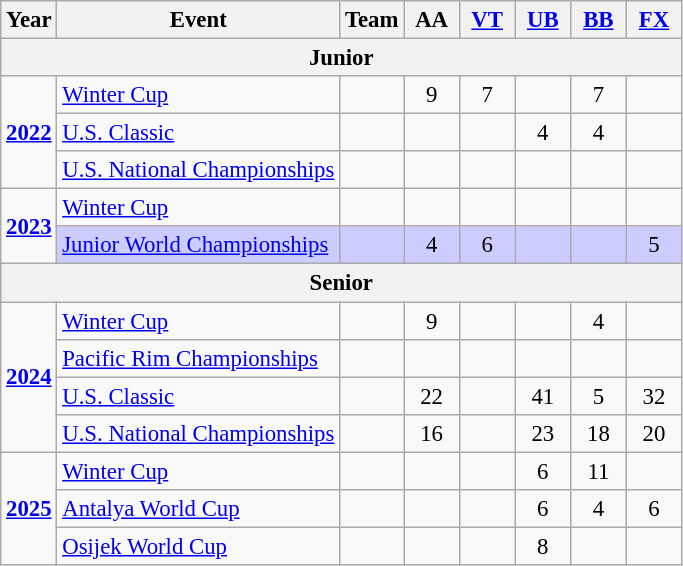<table class="wikitable" style="text-align:center; font-size:95%;">
<tr>
<th align=center>Year</th>
<th align=center>Event</th>
<th style="width:30px;">Team</th>
<th style="width:30px;">AA</th>
<th style="width:30px;"><a href='#'>VT</a></th>
<th style="width:30px;"><a href='#'>UB</a></th>
<th style="width:30px;"><a href='#'>BB</a></th>
<th style="width:30px;"><a href='#'>FX</a></th>
</tr>
<tr>
<th colspan="8"><strong>Junior</strong></th>
</tr>
<tr>
<td rowspan="3"><strong><a href='#'>2022</a></strong></td>
<td align=left><a href='#'>Winter Cup</a></td>
<td></td>
<td>9</td>
<td>7</td>
<td></td>
<td>7</td>
<td></td>
</tr>
<tr>
<td align=left><a href='#'>U.S. Classic</a></td>
<td></td>
<td></td>
<td></td>
<td>4</td>
<td>4</td>
<td></td>
</tr>
<tr>
<td align=left><a href='#'>U.S. National Championships</a></td>
<td></td>
<td></td>
<td></td>
<td></td>
<td></td>
<td></td>
</tr>
<tr>
<td rowspan="2"><strong><a href='#'>2023</a></strong></td>
<td align=left><a href='#'>Winter Cup</a></td>
<td></td>
<td></td>
<td></td>
<td></td>
<td></td>
<td></td>
</tr>
<tr bgcolor=#CCCCFF>
<td align=left><a href='#'>Junior World Championships</a></td>
<td></td>
<td>4</td>
<td>6</td>
<td></td>
<td></td>
<td>5</td>
</tr>
<tr>
<th colspan="8"><strong>Senior</strong></th>
</tr>
<tr>
<td rowspan="4"><strong><a href='#'>2024</a></strong></td>
<td align=left><a href='#'>Winter Cup</a></td>
<td></td>
<td>9</td>
<td></td>
<td></td>
<td>4</td>
<td></td>
</tr>
<tr>
<td align=left><a href='#'>Pacific Rim Championships</a></td>
<td></td>
<td></td>
<td></td>
<td></td>
<td></td>
<td></td>
</tr>
<tr>
<td align=left><a href='#'>U.S. Classic</a></td>
<td></td>
<td>22</td>
<td></td>
<td>41</td>
<td>5</td>
<td>32</td>
</tr>
<tr>
<td align=left><a href='#'>U.S. National Championships</a></td>
<td></td>
<td>16</td>
<td></td>
<td>23</td>
<td>18</td>
<td>20</td>
</tr>
<tr>
<td rowspan="3"><strong><a href='#'>2025</a></strong></td>
<td align=left><a href='#'>Winter Cup</a></td>
<td></td>
<td></td>
<td></td>
<td>6</td>
<td>11</td>
<td></td>
</tr>
<tr>
<td align=left><a href='#'>Antalya World Cup</a></td>
<td></td>
<td></td>
<td></td>
<td>6</td>
<td>4</td>
<td>6</td>
</tr>
<tr>
<td align=left><a href='#'>Osijek World Cup</a></td>
<td></td>
<td></td>
<td></td>
<td>8</td>
<td></td>
<td></td>
</tr>
</table>
